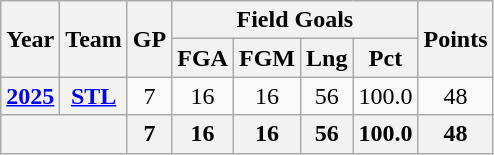<table class="wikitable" style="text-align:center;">
<tr>
<th rowspan="2">Year</th>
<th rowspan="2">Team</th>
<th rowspan="2">GP</th>
<th colspan="4">Field Goals</th>
<th rowspan="2">Points</th>
</tr>
<tr>
<th>FGA</th>
<th>FGM</th>
<th>Lng</th>
<th>Pct</th>
</tr>
<tr>
<th><a href='#'>2025</a></th>
<th><a href='#'>STL</a></th>
<td>7</td>
<td>16</td>
<td>16</td>
<td>56</td>
<td>100.0</td>
<td>48</td>
</tr>
<tr>
<th colspan="2"></th>
<th>7</th>
<th>16</th>
<th>16</th>
<th>56</th>
<th>100.0</th>
<th>48</th>
</tr>
</table>
